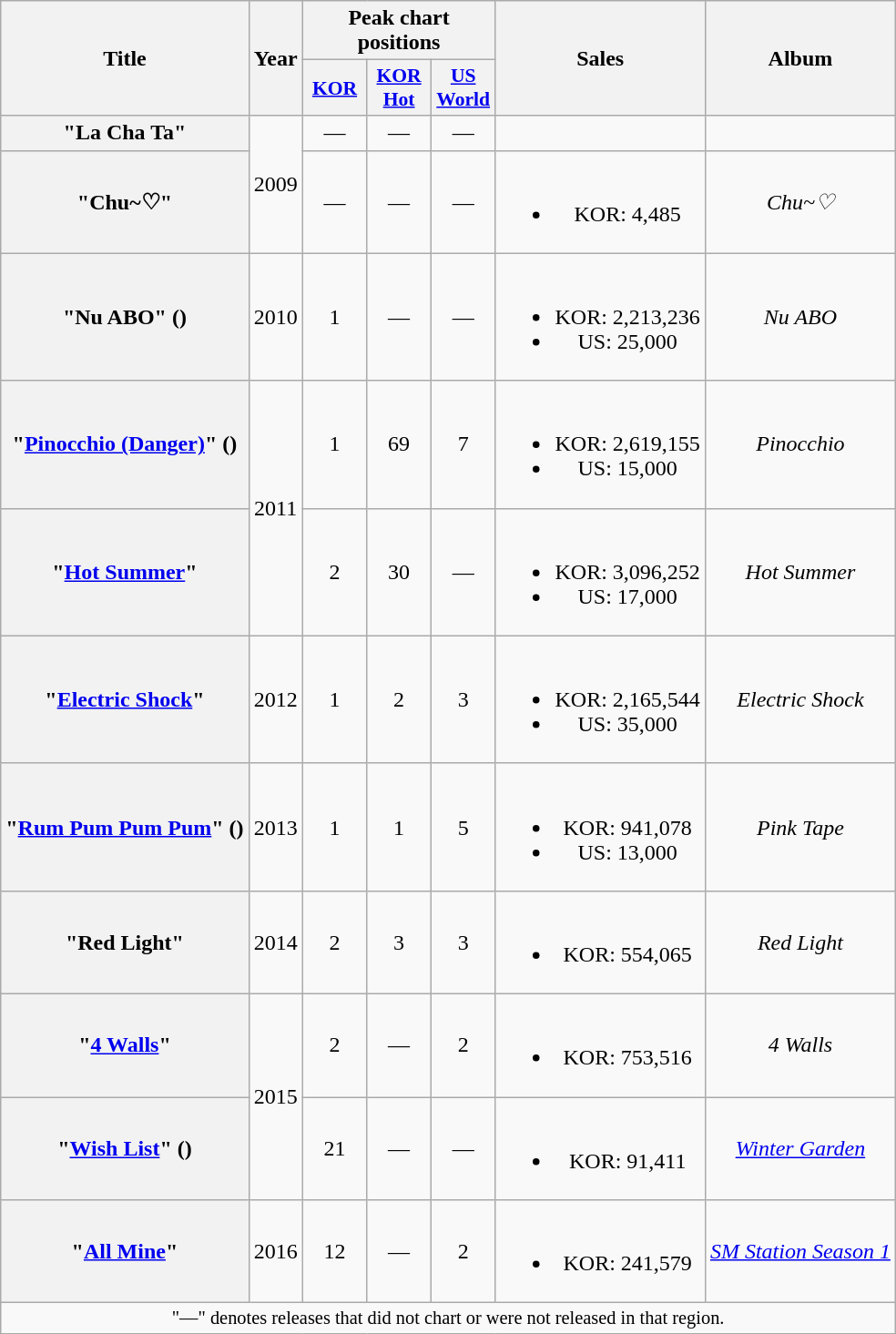<table class="wikitable plainrowheaders" style="text-align:center">
<tr>
<th scope="col" rowspan="2">Title</th>
<th scope="col" rowspan="2">Year</th>
<th scope="col" colspan="3">Peak chart positions</th>
<th scope="col" rowspan="2">Sales</th>
<th scope="col" rowspan="2">Album</th>
</tr>
<tr>
<th scope="col" style="width:2.8em;font-size:90%"><a href='#'>KOR</a><br></th>
<th scope="col" style="width:2.8em;font-size:90%"><a href='#'>KOR<br>Hot</a><br></th>
<th scope="col" style="width:2.8em;font-size:90%"><a href='#'>US<br>World</a><br></th>
</tr>
<tr>
<th scope="row">"La Cha Ta"</th>
<td rowspan="2">2009</td>
<td>—</td>
<td>—</td>
<td>—</td>
<td></td>
<td></td>
</tr>
<tr>
<th scope="row">"Chu~♡"</th>
<td>—</td>
<td>—</td>
<td>—</td>
<td><br><ul><li>KOR: 4,485 </li></ul></td>
<td><em>Chu~♡</em></td>
</tr>
<tr>
<th scope="row">"Nu ABO" ()</th>
<td>2010</td>
<td>1</td>
<td>—</td>
<td>—</td>
<td><br><ul><li>KOR: 2,213,236</li><li>US: 25,000</li></ul></td>
<td><em>Nu ABO</em></td>
</tr>
<tr>
<th scope="row">"<a href='#'>Pinocchio (Danger)</a>" ()</th>
<td rowspan="2">2011</td>
<td>1</td>
<td>69</td>
<td>7</td>
<td><br><ul><li>KOR: 2,619,155</li><li>US: 15,000</li></ul></td>
<td><em>Pinocchio</em></td>
</tr>
<tr>
<th scope="row">"<a href='#'>Hot Summer</a>"</th>
<td>2</td>
<td>30</td>
<td>—</td>
<td><br><ul><li>KOR: 3,096,252</li><li>US: 17,000</li></ul></td>
<td><em>Hot Summer</em></td>
</tr>
<tr>
<th scope="row">"<a href='#'>Electric Shock</a>"</th>
<td>2012</td>
<td>1</td>
<td>2</td>
<td>3</td>
<td><br><ul><li>KOR: 2,165,544</li><li>US: 35,000</li></ul></td>
<td><em>Electric Shock</em></td>
</tr>
<tr>
<th scope="row">"<a href='#'>Rum Pum Pum Pum</a>" ()</th>
<td>2013</td>
<td>1</td>
<td>1</td>
<td>5</td>
<td><br><ul><li>KOR: 941,078</li><li>US: 13,000</li></ul></td>
<td><em>Pink Tape</em></td>
</tr>
<tr>
<th scope="row">"Red Light"</th>
<td>2014</td>
<td>2</td>
<td>3</td>
<td>3</td>
<td><br><ul><li>KOR: 554,065</li></ul></td>
<td><em>Red Light</em></td>
</tr>
<tr>
<th scope="row">"<a href='#'>4 Walls</a>"</th>
<td rowspan="2">2015</td>
<td>2</td>
<td>—</td>
<td>2</td>
<td><br><ul><li>KOR: 753,516</li></ul></td>
<td><em>4 Walls</em></td>
</tr>
<tr>
<th scope="row">"<a href='#'>Wish List</a>" ()</th>
<td>21</td>
<td>—</td>
<td>—</td>
<td><br><ul><li>KOR: 91,411</li></ul></td>
<td><em><a href='#'>Winter Garden</a></em></td>
</tr>
<tr>
<th scope="row">"<a href='#'>All Mine</a>"</th>
<td>2016</td>
<td>12</td>
<td>—</td>
<td>2</td>
<td><br><ul><li>KOR: 241,579</li></ul></td>
<td><em><a href='#'>SM Station Season 1</a></em></td>
</tr>
<tr>
<td colspan="7" style="font-size:85%">"—" denotes releases that did not chart or were not released in that region.</td>
</tr>
</table>
